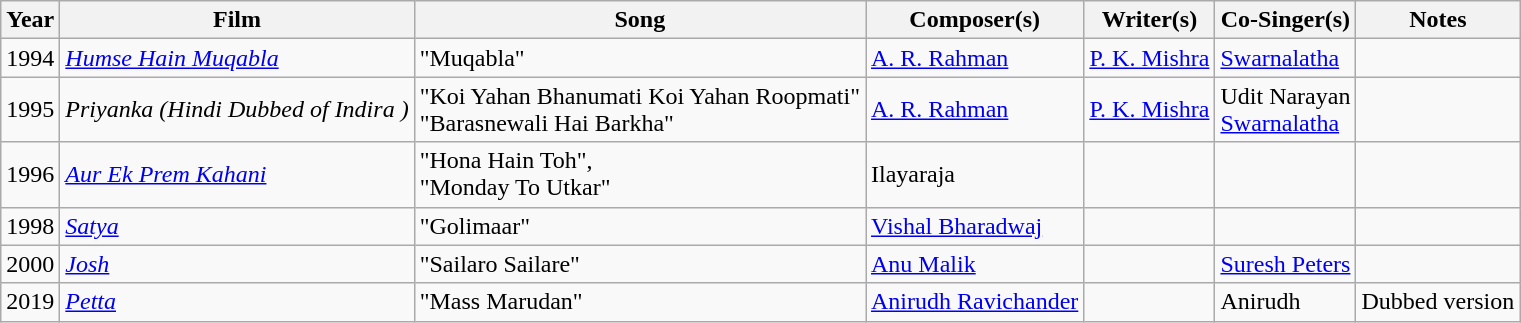<table class="wikitable">
<tr>
<th>Year</th>
<th>Film</th>
<th>Song</th>
<th>Composer(s)</th>
<th>Writer(s)</th>
<th>Co-Singer(s)</th>
<th>Notes</th>
</tr>
<tr>
<td>1994</td>
<td><em><a href='#'>Humse Hain Muqabla</a></em></td>
<td>"Muqabla"</td>
<td><a href='#'>A. R. Rahman</a></td>
<td><a href='#'>P. K. Mishra</a></td>
<td><a href='#'>Swarnalatha</a></td>
<td></td>
</tr>
<tr>
<td>1995</td>
<td><em>Priyanka (Hindi Dubbed of Indira )</em></td>
<td>"Koi Yahan Bhanumati Koi Yahan Roopmati"<br>"Barasnewali Hai Barkha"</td>
<td><a href='#'>A. R. Rahman</a></td>
<td><a href='#'>P. K. Mishra</a></td>
<td>Udit Narayan<br><a href='#'>Swarnalatha</a></td>
<td></td>
</tr>
<tr>
<td>1996</td>
<td><em><a href='#'>Aur Ek Prem Kahani</a></em></td>
<td>"Hona Hain Toh",<br>"Monday To Utkar"</td>
<td>Ilayaraja</td>
<td></td>
<td></td>
<td></td>
</tr>
<tr>
<td>1998</td>
<td><em><a href='#'>Satya</a></em></td>
<td>"Golimaar"</td>
<td><a href='#'>Vishal Bharadwaj</a></td>
<td></td>
<td></td>
<td></td>
</tr>
<tr>
<td>2000</td>
<td><em><a href='#'>Josh</a></em></td>
<td>"Sailaro Sailare"</td>
<td><a href='#'>Anu Malik</a></td>
<td></td>
<td><a href='#'>Suresh Peters</a></td>
<td></td>
</tr>
<tr>
<td>2019</td>
<td><em><a href='#'>Petta</a></em></td>
<td>"Mass Marudan"</td>
<td><a href='#'>Anirudh Ravichander</a></td>
<td></td>
<td>Anirudh</td>
<td>Dubbed version</td>
</tr>
</table>
